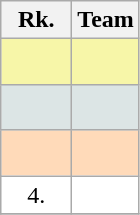<table class="wikitable">
<tr>
<th style="border-bottom:1px solid #AAAAAA" width=40>Rk.</th>
<th style="border-bottom:1px solid #AAAAAA">Team</th>
</tr>
<tr bgcolor="#F7F6A8">
<td align="center" style="height:23px"></td>
<td><strong></strong></td>
</tr>
<tr bgcolor="#DCE5E5">
<td align="center" style="height:23px"></td>
<td></td>
</tr>
<tr bgcolor="#FFDAB9">
<td align="center" style="height:23px"></td>
<td></td>
</tr>
<tr style="background:#ffffff;">
<td align="center">4.</td>
<td></td>
</tr>
<tr style="background:#ffffff;">
</tr>
</table>
